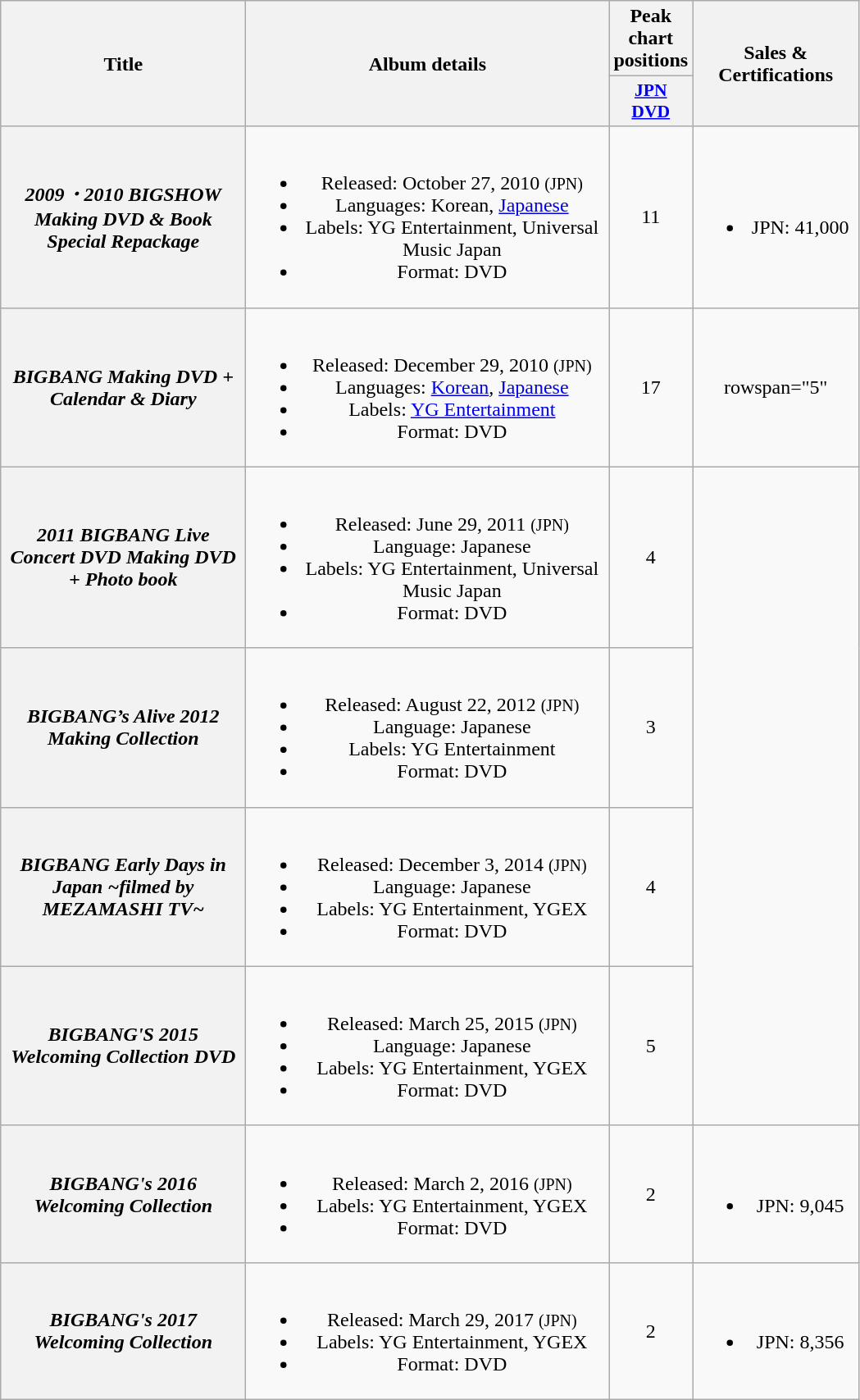<table class="wikitable plainrowheaders" style="text-align:center;">
<tr>
<th scope="col" rowspan="2" style="width:12em;">Title</th>
<th scope="col" rowspan="2" style="width:18em;">Album details</th>
<th scope="col" colspan="1">Peak chart positions</th>
<th scope="col" rowspan="2" style="width:8em;">Sales & Certifications</th>
</tr>
<tr>
<th scope="col" style="width:2.5em;font-size:90%;"><a href='#'>JPN<br>DVD</a><br></th>
</tr>
<tr>
<th scope="row"><em>2009・2010 BIGSHOW Making DVD & Book Special Repackage</em></th>
<td><br><ul><li>Released: October 27, 2010 <small>(JPN)</small></li><li>Languages: Korean, <a href='#'>Japanese</a></li><li>Labels: YG Entertainment, Universal Music Japan</li><li>Format: DVD</li></ul></td>
<td>11</td>
<td><br><ul><li>JPN: 41,000</li></ul></td>
</tr>
<tr>
<th scope="row"><em>BIGBANG Making DVD + Calendar & Diary</em></th>
<td><br><ul><li>Released: December 29, 2010 <small>(JPN)</small></li><li>Languages: <a href='#'>Korean</a>, <a href='#'>Japanese</a></li><li>Labels: <a href='#'>YG Entertainment</a></li><li>Format: DVD</li></ul></td>
<td>17</td>
<td>rowspan="5" </td>
</tr>
<tr>
<th scope="row"><em>2011 BIGBANG Live Concert DVD Making DVD + Photo book</em></th>
<td><br><ul><li>Released: June 29, 2011 <small>(JPN)</small></li><li>Language: Japanese</li><li>Labels: YG Entertainment, Universal Music Japan</li><li>Format: DVD</li></ul></td>
<td>4</td>
</tr>
<tr>
<th scope="row"><em>BIGBANG’s Alive 2012 Making Collection</em></th>
<td><br><ul><li>Released: August 22, 2012 <small>(JPN)</small></li><li>Language: Japanese</li><li>Labels: YG Entertainment</li><li>Format: DVD</li></ul></td>
<td>3</td>
</tr>
<tr>
<th scope="row"><em>BIGBANG Early Days in Japan ~filmed by MEZAMASHI TV~</em></th>
<td><br><ul><li>Released: December 3, 2014 <small>(JPN)</small></li><li>Language: Japanese</li><li>Labels: YG Entertainment, YGEX</li><li>Format: DVD</li></ul></td>
<td>4</td>
</tr>
<tr>
<th scope="row"><em>BIGBANG'S 2015 Welcoming Collection DVD</em></th>
<td><br><ul><li>Released: March 25, 2015 <small>(JPN)</small></li><li>Language: Japanese</li><li>Labels: YG Entertainment, YGEX</li><li>Format: DVD</li></ul></td>
<td>5</td>
</tr>
<tr>
<th scope="row"><em>BIGBANG's 2016 Welcoming Collection</em></th>
<td><br><ul><li>Released: March 2, 2016 <small>(JPN)</small></li><li>Labels: YG Entertainment, YGEX</li><li>Format: DVD</li></ul></td>
<td>2</td>
<td><br><ul><li>JPN: 9,045</li></ul></td>
</tr>
<tr>
<th scope="row"><em>BIGBANG's 2017 Welcoming Collection</em></th>
<td><br><ul><li>Released: March 29, 2017 <small>(JPN)</small></li><li>Labels: YG Entertainment, YGEX</li><li>Format: DVD</li></ul></td>
<td>2</td>
<td><br><ul><li>JPN: 8,356</li></ul></td>
</tr>
</table>
